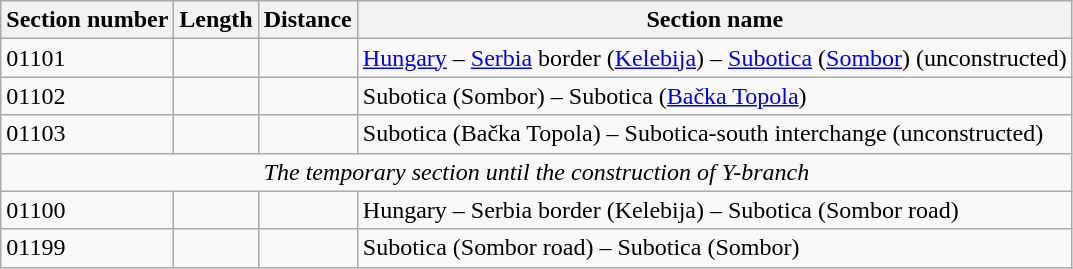<table class="wikitable">
<tr>
<th>Section number</th>
<th>Length</th>
<th>Distance</th>
<th>Section name</th>
</tr>
<tr>
<td>01101</td>
<td></td>
<td></td>
<td><a href='#'>Hungary</a> – <a href='#'>Serbia</a> border (<a href='#'>Kelebija</a>) – <a href='#'>Subotica</a> (<a href='#'>Sombor</a>) (unconstructed)</td>
</tr>
<tr>
<td>01102</td>
<td></td>
<td></td>
<td>Subotica (Sombor) – Subotica (<a href='#'>Bačka Topola</a>)</td>
</tr>
<tr>
<td>01103</td>
<td></td>
<td></td>
<td>Subotica (Bačka Topola) – Subotica-south interchange (unconstructed)</td>
</tr>
<tr>
<td colspan="4" style="text-align:center;"><em>The temporary section until the construction of Y-branch</em></td>
</tr>
<tr>
<td>01100</td>
<td></td>
<td></td>
<td>Hungary – Serbia border (Kelebija) – Subotica (Sombor road)</td>
</tr>
<tr>
<td>01199</td>
<td></td>
<td></td>
<td>Subotica (Sombor road) – Subotica (Sombor)</td>
</tr>
</table>
